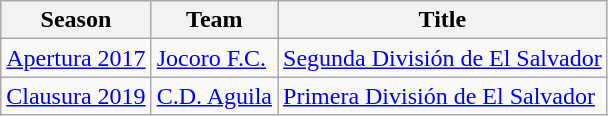<table class="wikitable">
<tr>
<th>Season</th>
<th>Team</th>
<th>Title</th>
</tr>
<tr>
<td><a href='#'>Apertura 2017</a></td>
<td><a href='#'>Jocoro F.C.</a></td>
<td><a href='#'>Segunda División de El Salvador</a></td>
</tr>
<tr>
<td><a href='#'>Clausura 2019</a></td>
<td><a href='#'>C.D. Aguila</a></td>
<td><a href='#'>Primera División de El Salvador</a></td>
</tr>
</table>
